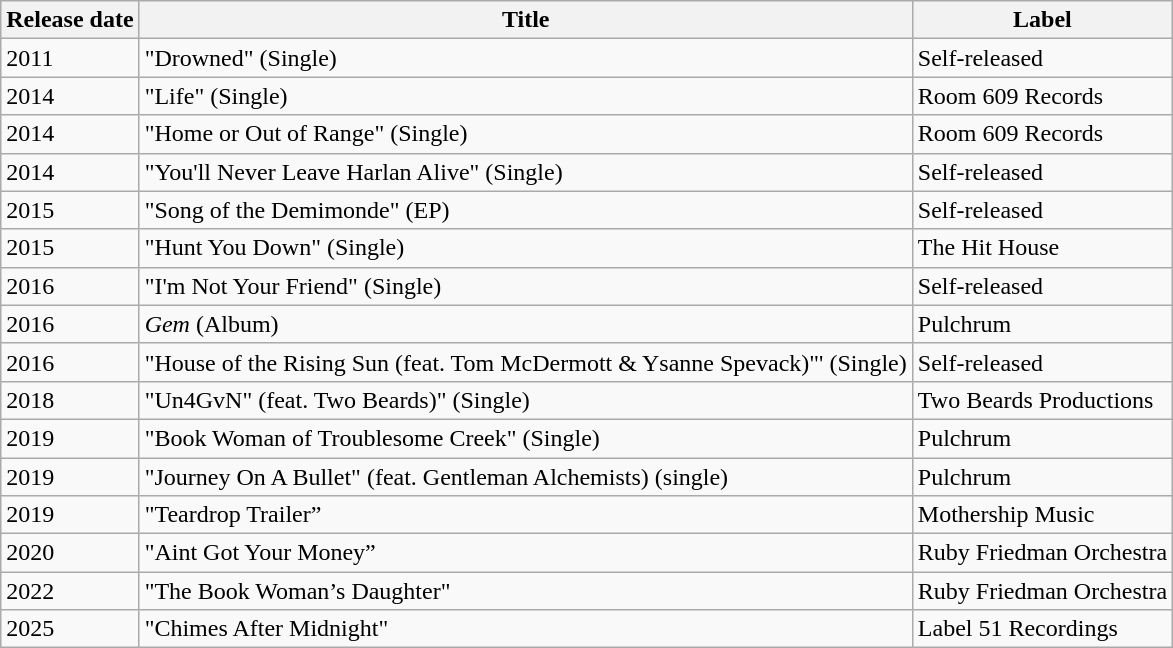<table class="wikitable" border="1">
<tr>
<th>Release date</th>
<th>Title</th>
<th>Label</th>
</tr>
<tr>
<td>2011</td>
<td>"Drowned" (Single)</td>
<td>Self-released</td>
</tr>
<tr>
<td>2014</td>
<td>"Life" (Single)</td>
<td>Room 609 Records</td>
</tr>
<tr>
<td>2014</td>
<td>"Home or Out of Range" (Single)</td>
<td>Room 609 Records</td>
</tr>
<tr>
<td>2014</td>
<td>"You'll Never Leave Harlan Alive" (Single)</td>
<td>Self-released</td>
</tr>
<tr>
<td>2015</td>
<td>"Song of the Demimonde" (EP)</td>
<td>Self-released</td>
</tr>
<tr>
<td>2015</td>
<td>"Hunt You Down" (Single)</td>
<td>The Hit House</td>
</tr>
<tr>
<td>2016</td>
<td>"I'm Not Your Friend" (Single)</td>
<td>Self-released</td>
</tr>
<tr>
<td>2016</td>
<td><em>Gem</em> (Album)</td>
<td>Pulchrum</td>
</tr>
<tr>
<td>2016</td>
<td>"House of the Rising Sun (feat. Tom McDermott & Ysanne Spevack)"' (Single)</td>
<td>Self-released</td>
</tr>
<tr>
<td>2018</td>
<td>"Un4GvN" (feat. Two Beards)" (Single)</td>
<td>Two Beards Productions</td>
</tr>
<tr>
<td>2019</td>
<td>"Book Woman of Troublesome Creek" (Single)</td>
<td>Pulchrum</td>
</tr>
<tr>
<td>2019</td>
<td>"Journey On A Bullet" (feat. Gentleman Alchemists) (single)</td>
<td>Pulchrum</td>
</tr>
<tr>
<td>2019</td>
<td>"Teardrop Trailer”</td>
<td>Mothership Music</td>
</tr>
<tr>
<td>2020</td>
<td>"Aint Got Your Money”</td>
<td>Ruby Friedman Orchestra</td>
</tr>
<tr>
<td>2022</td>
<td>"The Book Woman’s  Daughter"</td>
<td>Ruby Friedman Orchestra</td>
</tr>
<tr>
<td>2025</td>
<td>"Chimes After Midnight"</td>
<td>Label 51 Recordings</td>
</tr>
</table>
